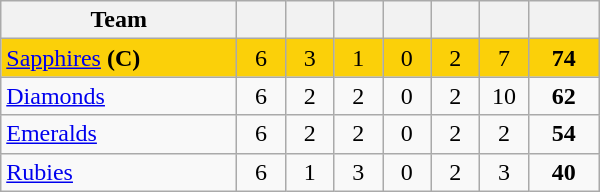<table class="wikitable" style="text-align:center">
<tr>
<th width="150">Team</th>
<th width="25"></th>
<th width="25"></th>
<th width="25"></th>
<th width="25"></th>
<th width="25"></th>
<th width="25"></th>
<th width="40"></th>
</tr>
<tr style="background:#fbd009">
<td style="text-align:left"><a href='#'>Sapphires</a> <strong>(C)</strong></td>
<td>6</td>
<td>3</td>
<td>1</td>
<td>0</td>
<td>2</td>
<td>7</td>
<td><strong>74</strong></td>
</tr>
<tr>
<td style="text-align:left"><a href='#'>Diamonds</a></td>
<td>6</td>
<td>2</td>
<td>2</td>
<td>0</td>
<td>2</td>
<td>10</td>
<td><strong>62</strong></td>
</tr>
<tr>
<td style="text-align:left"><a href='#'>Emeralds</a></td>
<td>6</td>
<td>2</td>
<td>2</td>
<td>0</td>
<td>2</td>
<td>2</td>
<td><strong>54</strong></td>
</tr>
<tr>
<td style="text-align:left"><a href='#'>Rubies</a></td>
<td>6</td>
<td>1</td>
<td>3</td>
<td>0</td>
<td>2</td>
<td>3</td>
<td><strong>40</strong></td>
</tr>
</table>
